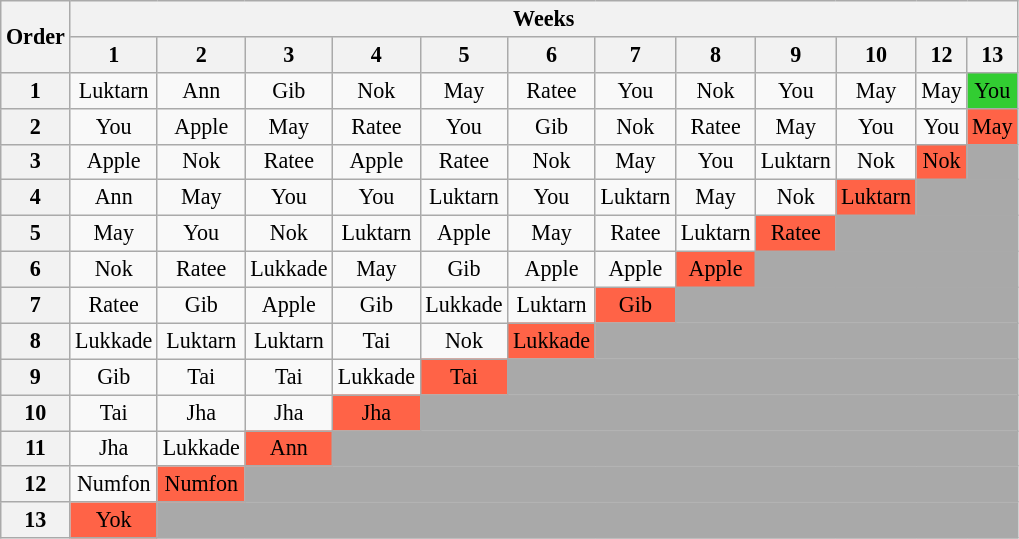<table class="wikitable" style="text-align:center; font-size:92%">
<tr>
<th rowspan=2>Order</th>
<th colspan=13>Weeks</th>
</tr>
<tr>
<th>1</th>
<th>2</th>
<th>3</th>
<th>4</th>
<th>5</th>
<th>6</th>
<th>7</th>
<th>8</th>
<th>9</th>
<th>10</th>
<th>12</th>
<th>13</th>
</tr>
<tr>
<th>1</th>
<td>Luktarn</td>
<td>Ann</td>
<td>Gib</td>
<td>Nok</td>
<td>May</td>
<td>Ratee</td>
<td>You</td>
<td>Nok</td>
<td>You</td>
<td>May</td>
<td>May</td>
<td style="background-color:limegreen;">You</td>
</tr>
<tr>
<th>2</th>
<td>You</td>
<td>Apple</td>
<td>May</td>
<td>Ratee</td>
<td>You</td>
<td>Gib</td>
<td>Nok</td>
<td>Ratee</td>
<td>May</td>
<td>You</td>
<td>You</td>
<td style="background-color:tomato;">May</td>
</tr>
<tr>
<th>3</th>
<td>Apple</td>
<td>Nok</td>
<td>Ratee</td>
<td>Apple</td>
<td>Ratee</td>
<td>Nok</td>
<td>May</td>
<td>You</td>
<td>Luktarn</td>
<td>Nok</td>
<td style="background-color:tomato;">Nok</td>
<td bgcolor="darkgray" colspan="2"></td>
</tr>
<tr>
<th>4</th>
<td>Ann</td>
<td>May</td>
<td>You</td>
<td>You</td>
<td>Luktarn</td>
<td>You</td>
<td>Luktarn</td>
<td>May</td>
<td>Nok</td>
<td style="background-color:tomato;">Luktarn</td>
<td bgcolor="darkgray" colspan="3"></td>
</tr>
<tr>
<th>5</th>
<td>May</td>
<td>You</td>
<td>Nok</td>
<td>Luktarn</td>
<td>Apple</td>
<td>May</td>
<td>Ratee</td>
<td>Luktarn</td>
<td style="background-color:tomato;">Ratee</td>
<td bgcolor="darkgray" colspan="4"></td>
</tr>
<tr>
<th>6</th>
<td>Nok</td>
<td>Ratee</td>
<td>Lukkade</td>
<td>May</td>
<td>Gib</td>
<td>Apple</td>
<td>Apple</td>
<td style="background-color:tomato;">Apple</td>
<td bgcolor="darkgray" colspan="5"></td>
</tr>
<tr>
<th>7</th>
<td>Ratee</td>
<td>Gib</td>
<td>Apple</td>
<td>Gib</td>
<td>Lukkade</td>
<td>Luktarn</td>
<td style="background-color:tomato;">Gib</td>
<td colspan="6" bgcolor="darkgray"></td>
</tr>
<tr>
<th>8</th>
<td>Lukkade</td>
<td>Luktarn</td>
<td>Luktarn</td>
<td>Tai</td>
<td>Nok</td>
<td style="background-color:tomato;">Lukkade</td>
<td bgcolor="darkgray" colspan="7"></td>
</tr>
<tr>
<th>9</th>
<td>Gib</td>
<td>Tai</td>
<td>Tai</td>
<td>Lukkade</td>
<td style="background-color:tomato;">Tai</td>
<td bgcolor="darkgray" colspan="8"></td>
</tr>
<tr>
<th>10</th>
<td>Tai</td>
<td>Jha</td>
<td>Jha</td>
<td style="background-color:tomato;">Jha</td>
<td bgcolor="darkgray" colspan="19"></td>
</tr>
<tr>
<th>11</th>
<td>Jha</td>
<td>Lukkade</td>
<td style="background:tomato">Ann</td>
<td bgcolor="darkgray" colspan="10"></td>
</tr>
<tr>
<th>12</th>
<td>Numfon</td>
<td style="background-color:tomato;">Numfon</td>
<td bgcolor="darkgray" colspan="11"></td>
</tr>
<tr>
<th>13</th>
<td style="background:tomato;">Yok</td>
<td bgcolor="darkgray" colspan="12"></td>
</tr>
</table>
